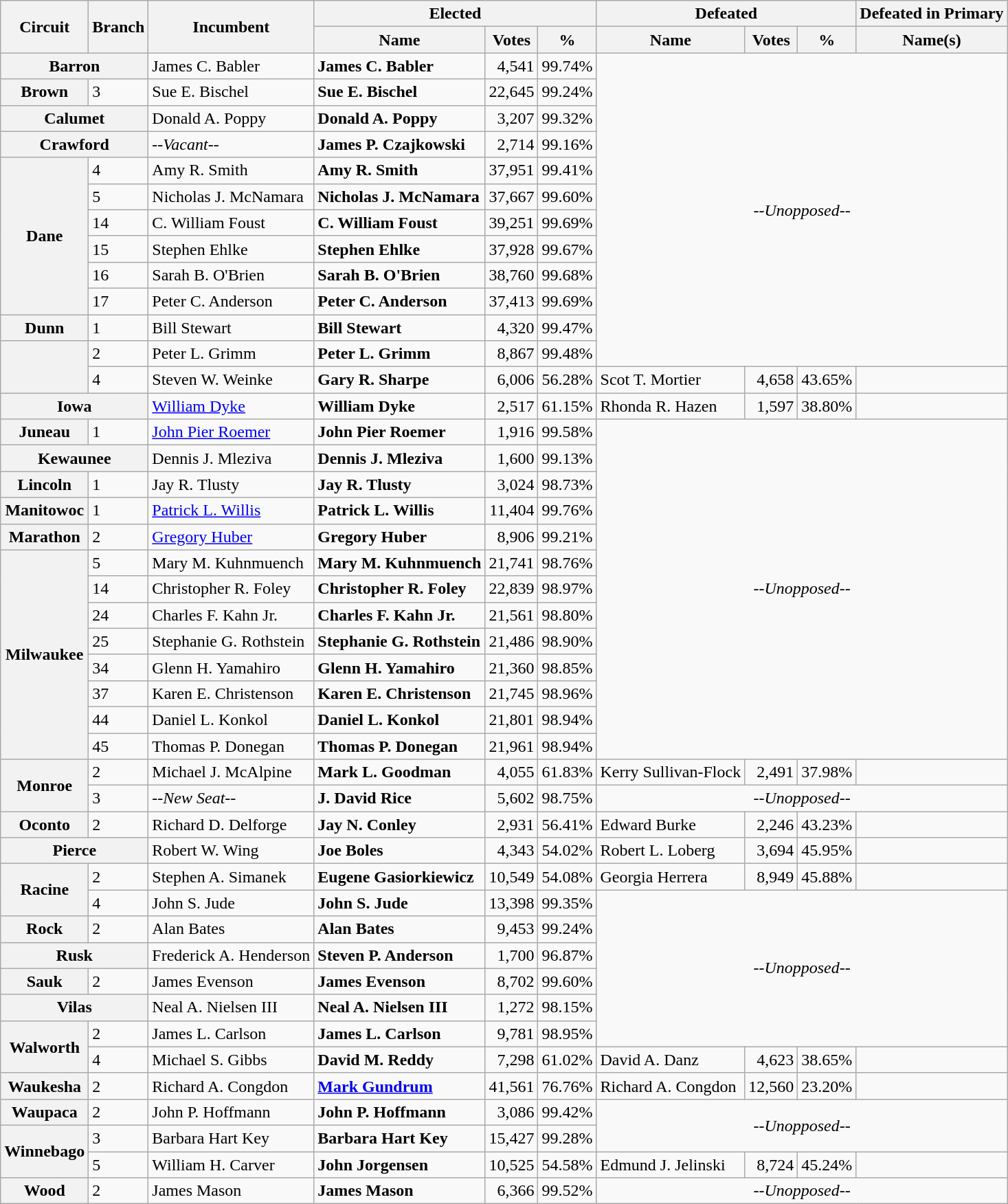<table class="wikitable">
<tr>
<th rowspan="2">Circuit</th>
<th rowspan="2">Branch</th>
<th rowspan="2">Incumbent</th>
<th colspan="3">Elected</th>
<th colspan="3">Defeated</th>
<th>Defeated in Primary</th>
</tr>
<tr>
<th>Name</th>
<th>Votes</th>
<th>%</th>
<th>Name</th>
<th>Votes</th>
<th>%</th>
<th>Name(s)</th>
</tr>
<tr>
<th colspan="2">Barron</th>
<td>James C. Babler</td>
<td><strong>James C. Babler</strong></td>
<td align="right">4,541</td>
<td align="right">99.74%</td>
<td colspan="4" align="center" rowspan="12"><em>--Unopposed--</em></td>
</tr>
<tr>
<th>Brown</th>
<td>3</td>
<td>Sue E. Bischel</td>
<td><strong>Sue E. Bischel</strong></td>
<td align="right">22,645</td>
<td align="right">99.24%</td>
</tr>
<tr>
<th colspan="2">Calumet</th>
<td>Donald A. Poppy</td>
<td><strong>Donald A. Poppy</strong></td>
<td align="right">3,207</td>
<td align="right">99.32%</td>
</tr>
<tr>
<th colspan="2">Crawford</th>
<td><em>--Vacant--</em></td>
<td><strong>James P. Czajkowski</strong></td>
<td align="right">2,714</td>
<td align="right">99.16%</td>
</tr>
<tr>
<th rowspan="6">Dane</th>
<td>4</td>
<td>Amy R. Smith</td>
<td><strong>Amy R. Smith</strong></td>
<td align="right">37,951</td>
<td align="right">99.41%</td>
</tr>
<tr>
<td>5</td>
<td>Nicholas J. McNamara</td>
<td><strong>Nicholas J. McNamara</strong></td>
<td align="right">37,667</td>
<td align="right">99.60%</td>
</tr>
<tr>
<td>14</td>
<td>C. William Foust</td>
<td><strong>C. William Foust</strong></td>
<td align="right">39,251</td>
<td align="right">99.69%</td>
</tr>
<tr>
<td>15</td>
<td>Stephen Ehlke</td>
<td><strong>Stephen Ehlke</strong></td>
<td align="right">37,928</td>
<td align="right">99.67%</td>
</tr>
<tr>
<td>16</td>
<td>Sarah B. O'Brien</td>
<td><strong>Sarah B. O'Brien</strong></td>
<td align="right">38,760</td>
<td align="right">99.68%</td>
</tr>
<tr>
<td>17</td>
<td>Peter C. Anderson</td>
<td><strong>Peter C. Anderson</strong></td>
<td align="right">37,413</td>
<td align="right">99.69%</td>
</tr>
<tr>
<th>Dunn</th>
<td>1</td>
<td>Bill Stewart</td>
<td><strong>Bill Stewart</strong></td>
<td align="right">4,320</td>
<td align="right">99.47%</td>
</tr>
<tr>
<th rowspan="2"></th>
<td>2</td>
<td>Peter L. Grimm</td>
<td><strong>Peter L. Grimm</strong></td>
<td align="right">8,867</td>
<td align="right">99.48%</td>
</tr>
<tr>
<td>4</td>
<td>Steven W. Weinke</td>
<td><strong>Gary R. Sharpe</strong></td>
<td align="right">6,006</td>
<td align="right">56.28%</td>
<td>Scot T. Mortier</td>
<td align="right">4,658</td>
<td align="right">43.65%</td>
<td></td>
</tr>
<tr>
<th colspan="2">Iowa</th>
<td><a href='#'>William Dyke</a></td>
<td><strong>William Dyke</strong></td>
<td align="right">2,517</td>
<td align="right">61.15%</td>
<td>Rhonda R. Hazen</td>
<td align="right">1,597</td>
<td align="right">38.80%</td>
<td></td>
</tr>
<tr>
<th>Juneau</th>
<td>1</td>
<td><a href='#'>John Pier Roemer</a></td>
<td><strong>John Pier Roemer</strong></td>
<td align="right">1,916</td>
<td align="right">99.58%</td>
<td colspan="4" align="center" rowspan="13"><em>--Unopposed--</em></td>
</tr>
<tr>
<th colspan="2">Kewaunee</th>
<td>Dennis J. Mleziva</td>
<td><strong>Dennis J. Mleziva</strong></td>
<td align="right">1,600</td>
<td align="right">99.13%</td>
</tr>
<tr>
<th>Lincoln</th>
<td>1</td>
<td>Jay R. Tlusty</td>
<td><strong>Jay R. Tlusty</strong></td>
<td align="right">3,024</td>
<td align="right">98.73%</td>
</tr>
<tr>
<th>Manitowoc</th>
<td>1</td>
<td><a href='#'>Patrick L. Willis</a></td>
<td><strong>Patrick L. Willis</strong></td>
<td align="right">11,404</td>
<td align="right">99.76%</td>
</tr>
<tr>
<th>Marathon</th>
<td>2</td>
<td><a href='#'>Gregory Huber</a></td>
<td><strong>Gregory Huber</strong></td>
<td align="right">8,906</td>
<td align="right">99.21%</td>
</tr>
<tr>
<th rowspan="8">Milwaukee</th>
<td>5</td>
<td>Mary M. Kuhnmuench</td>
<td><strong>Mary M. Kuhnmuench</strong></td>
<td align="right">21,741</td>
<td align="right">98.76%</td>
</tr>
<tr>
<td>14</td>
<td>Christopher R. Foley</td>
<td><strong>Christopher R. Foley</strong></td>
<td align="right">22,839</td>
<td align="right">98.97%</td>
</tr>
<tr>
<td>24</td>
<td>Charles F. Kahn Jr.</td>
<td><strong>Charles F. Kahn Jr.</strong></td>
<td align="right">21,561</td>
<td align="right">98.80%</td>
</tr>
<tr>
<td>25</td>
<td>Stephanie G. Rothstein</td>
<td><strong>Stephanie G. Rothstein</strong></td>
<td align="right">21,486</td>
<td align="right">98.90%</td>
</tr>
<tr>
<td>34</td>
<td>Glenn H. Yamahiro</td>
<td><strong>Glenn H. Yamahiro</strong></td>
<td align="right">21,360</td>
<td align="right">98.85%</td>
</tr>
<tr>
<td>37</td>
<td>Karen E. Christenson</td>
<td><strong>Karen E. Christenson</strong></td>
<td align="right">21,745</td>
<td align="right">98.96%</td>
</tr>
<tr>
<td>44</td>
<td>Daniel L. Konkol</td>
<td><strong>Daniel L. Konkol</strong></td>
<td align="right">21,801</td>
<td align="right">98.94%</td>
</tr>
<tr>
<td>45</td>
<td>Thomas P. Donegan</td>
<td><strong>Thomas P. Donegan</strong></td>
<td align="right">21,961</td>
<td align="right">98.94%</td>
</tr>
<tr>
<th rowspan="2">Monroe</th>
<td>2</td>
<td>Michael J. McAlpine</td>
<td><strong>Mark L. Goodman</strong></td>
<td align="right">4,055</td>
<td align="right">61.83%</td>
<td>Kerry Sullivan-Flock</td>
<td align="right">2,491</td>
<td align="right">37.98%</td>
<td></td>
</tr>
<tr>
<td>3</td>
<td><em>--New Seat--</em></td>
<td><strong>J. David Rice</strong></td>
<td align="right">5,602</td>
<td align="right">98.75%</td>
<td colspan="4" align="center"><em>--Unopposed--</em></td>
</tr>
<tr>
<th>Oconto</th>
<td>2</td>
<td>Richard D. Delforge</td>
<td><strong>Jay N. Conley</strong></td>
<td align="right">2,931</td>
<td align="right">56.41%</td>
<td>Edward Burke</td>
<td align="right">2,246</td>
<td align="right">43.23%</td>
<td></td>
</tr>
<tr>
<th colspan="2">Pierce</th>
<td>Robert W. Wing</td>
<td><strong>Joe Boles</strong></td>
<td align="right">4,343</td>
<td align="right">54.02%</td>
<td>Robert L. Loberg</td>
<td align="right">3,694</td>
<td align="right">45.95%</td>
<td></td>
</tr>
<tr>
<th rowspan="2">Racine</th>
<td>2</td>
<td>Stephen A. Simanek</td>
<td><strong>Eugene Gasiorkiewicz</strong></td>
<td align="right">10,549</td>
<td align="right">54.08%</td>
<td>Georgia Herrera</td>
<td align="right">8,949</td>
<td align="right">45.88%</td>
<td></td>
</tr>
<tr>
<td>4</td>
<td>John S. Jude</td>
<td><strong>John S. Jude</strong></td>
<td align="right">13,398</td>
<td align="right">99.35%</td>
<td colspan="4" align="center" rowspan="6"><em>--Unopposed--</em></td>
</tr>
<tr>
<th>Rock</th>
<td>2</td>
<td>Alan Bates</td>
<td><strong>Alan Bates</strong></td>
<td align="right">9,453</td>
<td align="right">99.24%</td>
</tr>
<tr>
<th colspan="2">Rusk</th>
<td>Frederick A. Henderson</td>
<td><strong>Steven P. Anderson</strong></td>
<td align="right">1,700</td>
<td align="right">96.87%</td>
</tr>
<tr>
<th>Sauk</th>
<td>2</td>
<td>James Evenson</td>
<td><strong>James Evenson</strong></td>
<td align="right">8,702</td>
<td align="right">99.60%</td>
</tr>
<tr>
<th colspan="2">Vilas</th>
<td>Neal A. Nielsen III</td>
<td><strong>Neal A. Nielsen III</strong></td>
<td align="right">1,272</td>
<td align="right">98.15%</td>
</tr>
<tr>
<th rowspan="2">Walworth</th>
<td>2</td>
<td>James L. Carlson</td>
<td><strong>James L. Carlson</strong></td>
<td align="right">9,781</td>
<td align="right">98.95%</td>
</tr>
<tr>
<td>4</td>
<td>Michael S. Gibbs</td>
<td><strong>David M. Reddy</strong></td>
<td align="right">7,298</td>
<td align="right">61.02%</td>
<td>David A. Danz</td>
<td align="right">4,623</td>
<td align="right">38.65%</td>
<td></td>
</tr>
<tr>
<th>Waukesha</th>
<td>2</td>
<td>Richard A. Congdon</td>
<td><strong><a href='#'>Mark Gundrum</a></strong></td>
<td align="right">41,561</td>
<td align="right">76.76%</td>
<td>Richard A. Congdon</td>
<td align="right">12,560</td>
<td align="right">23.20%</td>
<td></td>
</tr>
<tr>
<th>Waupaca</th>
<td>2</td>
<td>John P. Hoffmann</td>
<td><strong>John P. Hoffmann</strong></td>
<td align="right">3,086</td>
<td align="right">99.42%</td>
<td colspan="4" align="center" rowspan="2"><em>--Unopposed--</em></td>
</tr>
<tr>
<th rowspan="2">Winnebago</th>
<td>3</td>
<td>Barbara Hart Key</td>
<td><strong>Barbara Hart Key</strong></td>
<td align="right">15,427</td>
<td align="right">99.28%</td>
</tr>
<tr>
<td>5</td>
<td>William H. Carver</td>
<td><strong>John Jorgensen</strong></td>
<td align="right">10,525</td>
<td align="right">54.58%</td>
<td>Edmund J. Jelinski</td>
<td align="right">8,724</td>
<td align="right">45.24%</td>
<td></td>
</tr>
<tr>
<th>Wood</th>
<td>2</td>
<td>James Mason</td>
<td><strong>James Mason</strong></td>
<td align="right">6,366</td>
<td align="right">99.52%</td>
<td colspan="4" align="center"><em>--Unopposed--</em></td>
</tr>
</table>
